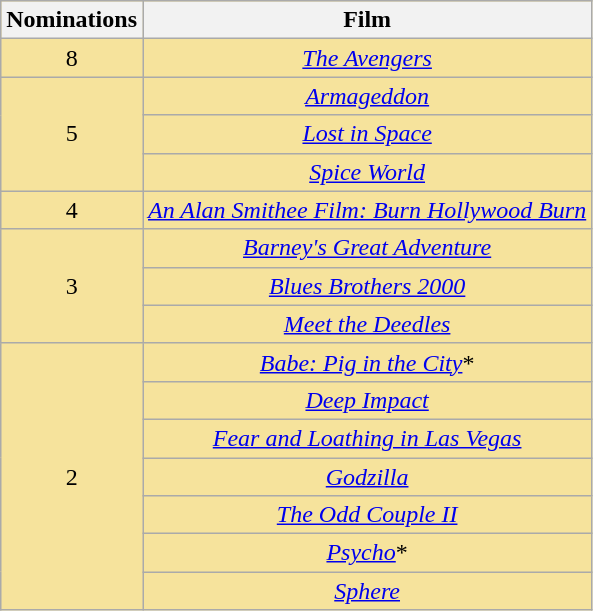<table class="wikitable sortable" rowspan=2 border="2" cellpadding="4" style="text-align: center; background: #f6e39c">
<tr>
<th scope="col" width="55">Nominations</th>
<th scope="col" align="center">Film</th>
</tr>
<tr>
<td>8</td>
<td><em><a href='#'>The Avengers</a></em></td>
</tr>
<tr>
<td rowspan="3" style="text-align:center">5</td>
<td><em><a href='#'>Armageddon</a></em></td>
</tr>
<tr>
<td><em><a href='#'>Lost in Space</a></em></td>
</tr>
<tr>
<td><em><a href='#'>Spice World</a></em></td>
</tr>
<tr>
<td>4</td>
<td><em><a href='#'>An Alan Smithee Film: Burn Hollywood Burn</a></em></td>
</tr>
<tr>
<td rowspan="3" style="text-align:center">3</td>
<td><em><a href='#'>Barney's Great Adventure</a></em></td>
</tr>
<tr>
<td><em><a href='#'>Blues Brothers 2000</a></em></td>
</tr>
<tr>
<td><em><a href='#'>Meet the Deedles</a></em></td>
</tr>
<tr>
<td rowspan="7" style="text-align:center">2</td>
<td><em><a href='#'>Babe: Pig in the City</a></em>*</td>
</tr>
<tr>
<td><em><a href='#'>Deep Impact</a></em></td>
</tr>
<tr>
<td><em><a href='#'>Fear and Loathing in Las Vegas</a></em></td>
</tr>
<tr>
<td><em><a href='#'>Godzilla</a></em></td>
</tr>
<tr>
<td><em><a href='#'>The Odd Couple II</a></em></td>
</tr>
<tr>
<td><em><a href='#'>Psycho</a></em>*</td>
</tr>
<tr>
<td><em><a href='#'>Sphere</a></em></td>
</tr>
</table>
